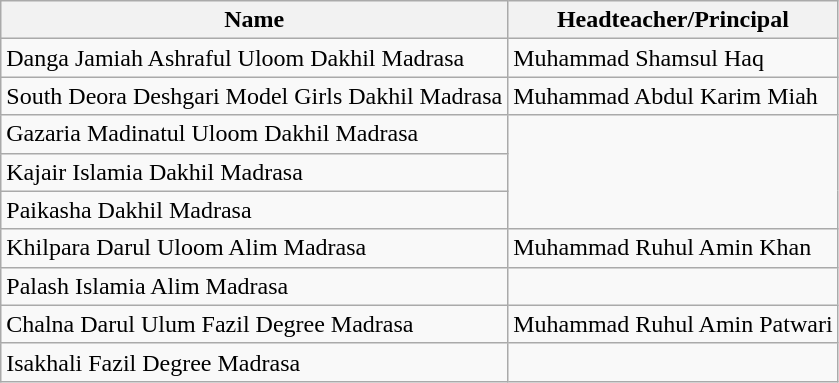<table class="wikitable">
<tr>
<th>Name</th>
<th>Headteacher/Principal</th>
</tr>
<tr>
<td>Danga Jamiah Ashraful Uloom Dakhil Madrasa</td>
<td>Muhammad Shamsul Haq</td>
</tr>
<tr>
<td>South Deora Deshgari Model Girls Dakhil Madrasa</td>
<td>Muhammad Abdul Karim Miah</td>
</tr>
<tr>
<td>Gazaria Madinatul Uloom Dakhil Madrasa</td>
</tr>
<tr>
<td>Kajair Islamia Dakhil Madrasa</td>
</tr>
<tr>
<td>Paikasha Dakhil Madrasa</td>
</tr>
<tr>
<td>Khilpara Darul Uloom Alim Madrasa</td>
<td>Muhammad Ruhul Amin Khan</td>
</tr>
<tr>
<td>Palash Islamia Alim Madrasa</td>
</tr>
<tr>
<td>Chalna Darul Ulum Fazil Degree Madrasa</td>
<td>Muhammad Ruhul Amin Patwari</td>
</tr>
<tr>
<td>Isakhali Fazil Degree Madrasa</td>
</tr>
</table>
